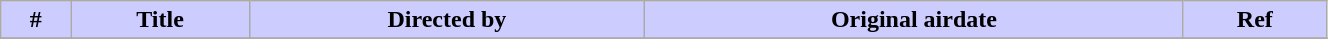<table class="wikitable plainrowheaders" style="width:70%;">
<tr style="color:black">
<th style="background: #CCCCFF">#</th>
<th style="background: #CCCCFF">Title</th>
<th style="background: #CCCCFF">Directed by</th>
<th style="background: #CCCCFF">Original airdate</th>
<th style="background: #CCCCFF">Ref</th>
</tr>
<tr>
</tr>
</table>
